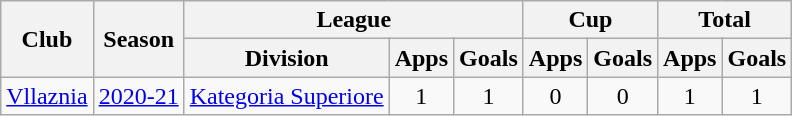<table class="wikitable" style="text-align:center;">
<tr>
<th rowspan="2">Club</th>
<th rowspan="2">Season</th>
<th colspan="3">League</th>
<th colspan="2">Cup</th>
<th colspan="2">Total</th>
</tr>
<tr>
<th>Division</th>
<th>Apps</th>
<th>Goals</th>
<th>Apps</th>
<th>Goals</th>
<th>Apps</th>
<th>Goals</th>
</tr>
<tr>
<td><a href='#'>Vllaznia</a></td>
<td><a href='#'>2020-21</a></td>
<td><a href='#'>Kategoria Superiore</a></td>
<td>1</td>
<td>1</td>
<td>0</td>
<td>0</td>
<td>1</td>
<td>1</td>
</tr>
</table>
